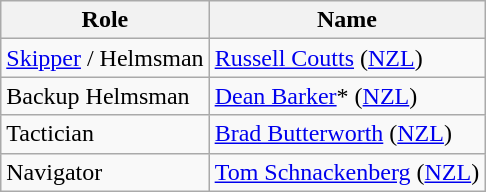<table class="wikitable">
<tr>
<th>Role</th>
<th>Name</th>
</tr>
<tr>
<td><a href='#'>Skipper</a> / Helmsman</td>
<td><a href='#'>Russell Coutts</a> (<a href='#'>NZL</a>)</td>
</tr>
<tr>
<td>Backup Helmsman</td>
<td><a href='#'>Dean Barker</a>* (<a href='#'>NZL</a>)</td>
</tr>
<tr>
<td>Tactician</td>
<td><a href='#'>Brad Butterworth</a> (<a href='#'>NZL</a>)</td>
</tr>
<tr>
<td>Navigator</td>
<td><a href='#'>Tom Schnackenberg</a> (<a href='#'>NZL</a>)</td>
</tr>
</table>
